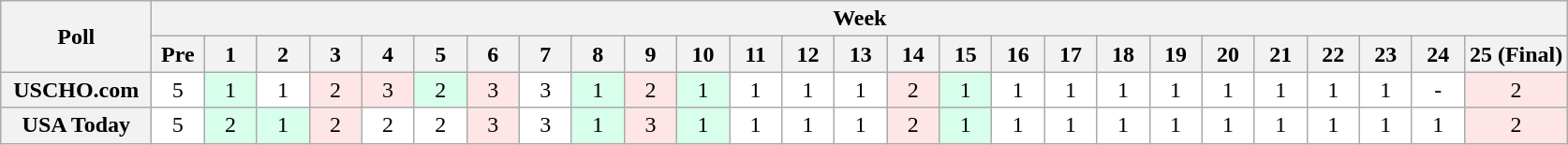<table class="wikitable" style="white-space:nowrap;">
<tr>
<th scope="col" width="100" rowspan="2">Poll</th>
<th colspan="26">Week</th>
</tr>
<tr>
<th scope="col" width="30">Pre</th>
<th scope="col" width="30">1</th>
<th scope="col" width="30">2</th>
<th scope="col" width="30">3</th>
<th scope="col" width="30">4</th>
<th scope="col" width="30">5</th>
<th scope="col" width="30">6</th>
<th scope="col" width="30">7</th>
<th scope="col" width="30">8</th>
<th scope="col" width="30">9</th>
<th scope="col" width="30">10</th>
<th scope="col" width="30">11</th>
<th scope="col" width="30">12</th>
<th scope="col" width="30">13</th>
<th scope="col" width="30">14</th>
<th scope="col" width="30">15</th>
<th scope="col" width="30">16</th>
<th scope="col" width="30">17</th>
<th scope="col" width="30">18</th>
<th scope="col" width="30">19</th>
<th scope="col" width="30">20</th>
<th scope="col" width="30">21</th>
<th scope="col" width="30">22</th>
<th scope="col" width="30">23</th>
<th scope="col" width="30">24</th>
<th scope="col" width="30">25 (Final)</th>
</tr>
<tr style="text-align:center;">
<th>USCHO.com</th>
<td bgcolor=FFFFFF>5 </td>
<td bgcolor=D8FFEB>1 </td>
<td bgcolor=FFFFFF>1 </td>
<td bgcolor=FFE6E6>2 </td>
<td bgcolor=FFE6E6>3 </td>
<td bgcolor=D8FFEB>2 </td>
<td bgcolor=FFE6E6>3 </td>
<td bgcolor=FFFFFF>3 </td>
<td bgcolor=D8FFEB>1 </td>
<td bgcolor=FFE6E6>2 </td>
<td bgcolor=D8FFEB>1 </td>
<td bgcolor=FFFFFF>1 </td>
<td bgcolor=FFFFFF>1 </td>
<td bgcolor=FFFFFF>1 </td>
<td bgcolor=FFE6E6>2 </td>
<td bgcolor=D8FFEB>1 </td>
<td bgcolor=FFFFFF>1 </td>
<td bgcolor=FFFFFF>1 </td>
<td bgcolor=FFFFFF>1 </td>
<td bgcolor=FFFFFF>1 </td>
<td bgcolor=FFFFFF>1 </td>
<td bgcolor=FFFFFF>1 </td>
<td bgcolor=FFFFFF>1 </td>
<td bgcolor=FFFFFF>1 </td>
<td bgcolor=FFFFFF>-</td>
<td bgcolor=FFE6E6>2</td>
</tr>
<tr style="text-align:center;">
<th>USA Today</th>
<td bgcolor=FFFFFF>5</td>
<td bgcolor=D8FFEB>2 </td>
<td bgcolor=D8FFEB>1 </td>
<td bgcolor=FFE6E6>2</td>
<td bgcolor=FFFFFF>2 </td>
<td bgcolor=FFFFFF>2 </td>
<td bgcolor=FFE6E6>3 </td>
<td bgcolor=FFFFFF>3 </td>
<td bgcolor=D8FFEB>1 </td>
<td bgcolor=FFE6E6>3 </td>
<td bgcolor=D8FFEB>1 </td>
<td bgcolor=FFFFFF>1 </td>
<td bgcolor=FFFFFF>1 </td>
<td bgcolor=FFFFFF>1 </td>
<td bgcolor=FFE6E6>2 </td>
<td bgcolor=D8FFEB>1 </td>
<td bgcolor=FFFFFF>1 </td>
<td bgcolor=FFFFFF>1 </td>
<td bgcolor=FFFFFF>1 </td>
<td bgcolor=FFFFFF>1 </td>
<td bgcolor=FFFFFF>1 </td>
<td bgcolor=FFFFFF>1 </td>
<td bgcolor=FFFFFF>1 </td>
<td bgcolor=FFFFFF>1 </td>
<td bgcolor=FFFFFF>1 </td>
<td bgcolor=FFE6E6>2</td>
</tr>
</table>
